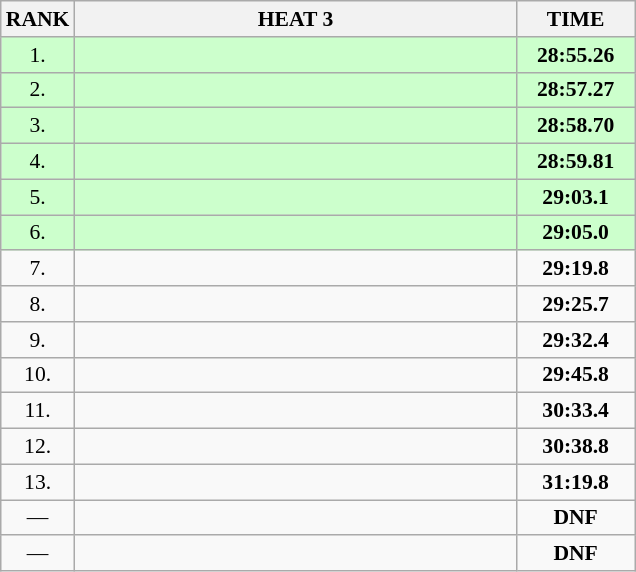<table class="wikitable" style="border-collapse: collapse; font-size: 90%;">
<tr>
<th>RANK</th>
<th style="width: 20em">HEAT 3</th>
<th style="width: 5em">TIME</th>
</tr>
<tr style="background:#ccffcc;">
<td align="center">1.</td>
<td></td>
<td align="center"><strong>28:55.26</strong></td>
</tr>
<tr style="background:#ccffcc;">
<td align="center">2.</td>
<td></td>
<td align="center"><strong>28:57.27</strong></td>
</tr>
<tr style="background:#ccffcc;">
<td align="center">3.</td>
<td></td>
<td align="center"><strong>28:58.70</strong></td>
</tr>
<tr style="background:#ccffcc;">
<td align="center">4.</td>
<td></td>
<td align="center"><strong>28:59.81</strong></td>
</tr>
<tr style="background:#ccffcc;">
<td align="center">5.</td>
<td></td>
<td align="center"><strong>29:03.1</strong></td>
</tr>
<tr style="background:#ccffcc;">
<td align="center">6.</td>
<td></td>
<td align="center"><strong>29:05.0</strong></td>
</tr>
<tr>
<td align="center">7.</td>
<td></td>
<td align="center"><strong>29:19.8</strong></td>
</tr>
<tr>
<td align="center">8.</td>
<td></td>
<td align="center"><strong>29:25.7</strong></td>
</tr>
<tr>
<td align="center">9.</td>
<td></td>
<td align="center"><strong>29:32.4</strong></td>
</tr>
<tr>
<td align="center">10.</td>
<td></td>
<td align="center"><strong>29:45.8</strong></td>
</tr>
<tr>
<td align="center">11.</td>
<td></td>
<td align="center"><strong>30:33.4</strong></td>
</tr>
<tr>
<td align="center">12.</td>
<td></td>
<td align="center"><strong>30:38.8</strong></td>
</tr>
<tr>
<td align="center">13.</td>
<td></td>
<td align="center"><strong>31:19.8</strong></td>
</tr>
<tr>
<td align="center">—</td>
<td></td>
<td align="center"><strong>DNF</strong></td>
</tr>
<tr>
<td align="center">—</td>
<td></td>
<td align="center"><strong>DNF</strong></td>
</tr>
</table>
